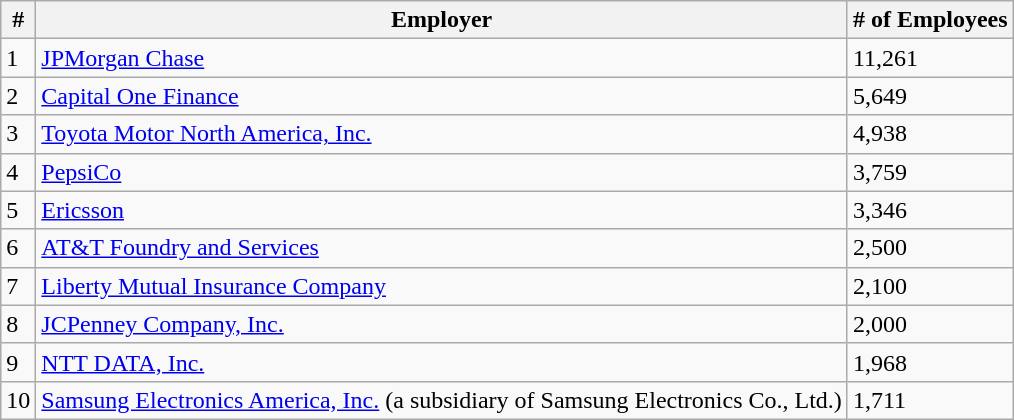<table class="wikitable">
<tr>
<th>#</th>
<th>Employer</th>
<th># of Employees</th>
</tr>
<tr>
<td>1</td>
<td><a href='#'>JPMorgan Chase</a></td>
<td>11,261</td>
</tr>
<tr>
<td>2</td>
<td><a href='#'>Capital One Finance</a></td>
<td>5,649</td>
</tr>
<tr>
<td>3</td>
<td><a href='#'>Toyota Motor North America, Inc.</a></td>
<td>4,938</td>
</tr>
<tr>
<td>4</td>
<td><a href='#'>PepsiCo</a></td>
<td>3,759</td>
</tr>
<tr>
<td>5</td>
<td><a href='#'>Ericsson</a></td>
<td>3,346</td>
</tr>
<tr>
<td>6</td>
<td><a href='#'>AT&T Foundry and Services</a></td>
<td>2,500</td>
</tr>
<tr>
<td>7</td>
<td><a href='#'>Liberty Mutual Insurance Company</a></td>
<td>2,100</td>
</tr>
<tr>
<td>8</td>
<td><a href='#'>JCPenney Company, Inc.</a></td>
<td>2,000</td>
</tr>
<tr>
<td>9</td>
<td><a href='#'>NTT DATA, Inc.</a></td>
<td>1,968</td>
</tr>
<tr>
<td>10</td>
<td><a href='#'>Samsung Electronics America, Inc.</a> (a subsidiary of Samsung Electronics Co., Ltd.)</td>
<td>1,711</td>
</tr>
</table>
